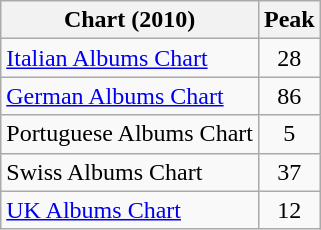<table class="wikitable sortable">
<tr>
<th align="left">Chart (2010)</th>
<th align="left">Peak</th>
</tr>
<tr>
<td align="left"><a href='#'>Italian Albums Chart</a></td>
<td style="text-align:center;">28</td>
</tr>
<tr>
<td align="left"><a href='#'>German Albums Chart</a></td>
<td style="text-align:center;">86</td>
</tr>
<tr>
<td align="left">Portuguese Albums Chart</td>
<td style="text-align:center;">5</td>
</tr>
<tr>
<td align="left">Swiss Albums Chart</td>
<td style="text-align:center;">37</td>
</tr>
<tr>
<td align="left"><a href='#'>UK Albums Chart</a></td>
<td style="text-align:center;">12</td>
</tr>
</table>
